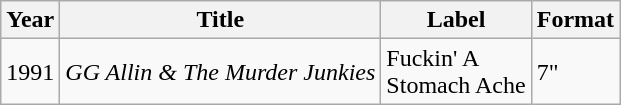<table class="wikitable">
<tr>
<th>Year</th>
<th>Title</th>
<th>Label</th>
<th>Format</th>
</tr>
<tr>
<td>1991</td>
<td><em>GG Allin & The Murder Junkies</em></td>
<td>Fuckin' A<br> Stomach Ache</td>
<td>7"</td>
</tr>
</table>
